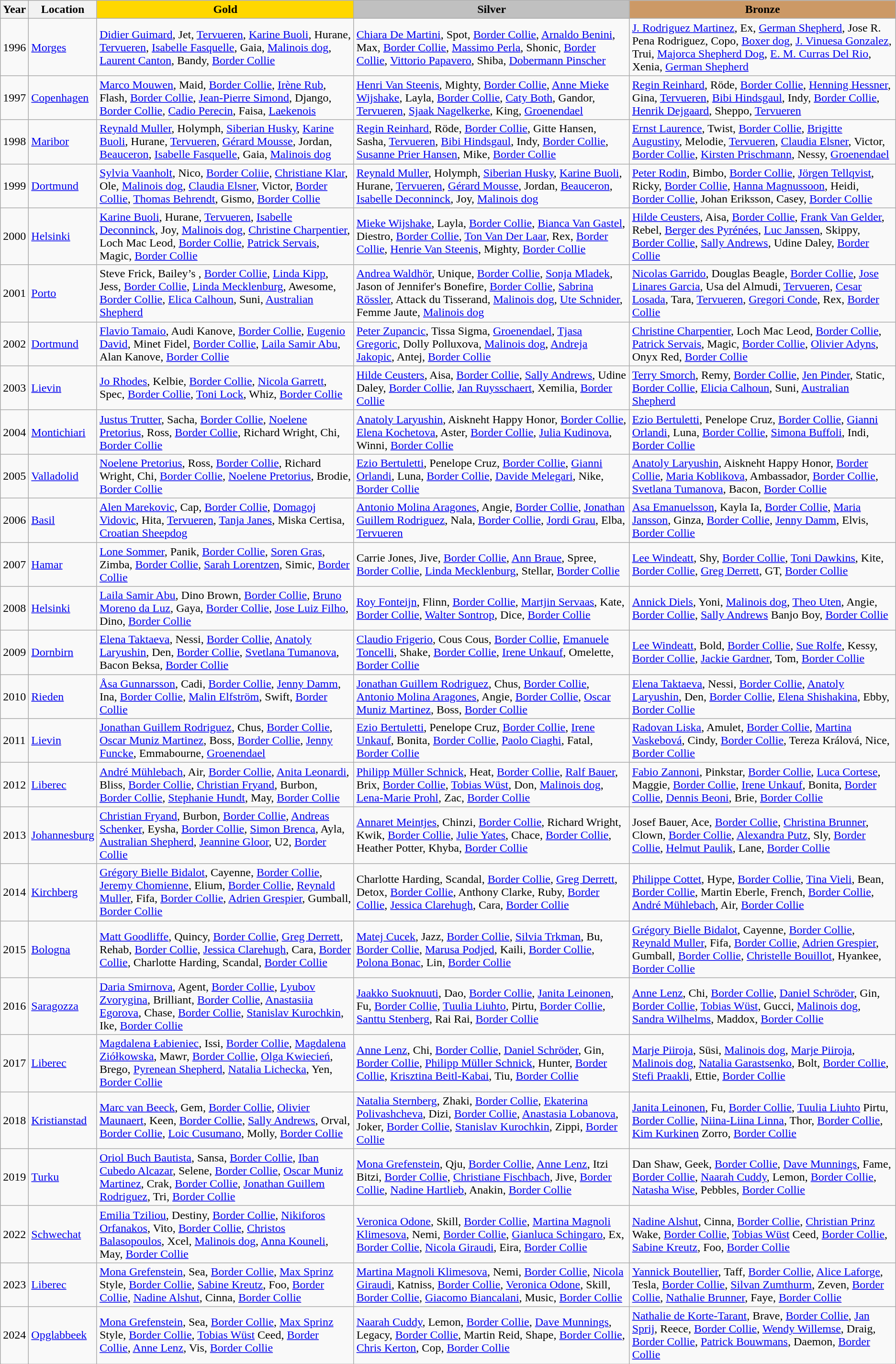<table class="wikitable">
<tr>
<th>Year</th>
<th>Location</th>
<th style="background-color:gold;">Gold</th>
<th style="background-color:silver;">Silver</th>
<th style="background-color:#cc9966;">Bronze</th>
</tr>
<tr>
<td>1996</td>
<td> <a href='#'>Morges</a></td>
<td> <a href='#'>Didier Guimard</a>, Jet, <a href='#'>Tervueren</a>, <a href='#'>Karine Buoli</a>, Hurane, <a href='#'>Tervueren</a>, <a href='#'>Isabelle Fasquelle</a>, Gaia, <a href='#'>Malinois dog</a>, <a href='#'>Laurent Canton</a>, Bandy, <a href='#'>Border Collie</a></td>
<td> <a href='#'>Chiara De Martini</a>, Spot, <a href='#'>Border Collie</a>, <a href='#'>Arnaldo Benini</a>, Max, <a href='#'>Border Collie</a>, <a href='#'>Massimo Perla</a>, Shonic, <a href='#'>Border Collie</a>, <a href='#'>Vittorio Papavero</a>, Shiba, <a href='#'>Dobermann Pinscher</a></td>
<td> <a href='#'>J. Rodriguez Martinez</a>, Ex, <a href='#'>German Shepherd</a>, Jose R. Pena Rodriguez, Copo, <a href='#'>Boxer dog</a>, <a href='#'>J. Vinuesa Gonzalez</a>, Trui, <a href='#'>Majorca Shepherd Dog</a>, <a href='#'>E. M. Curras Del Rio</a>, Xenia, <a href='#'>German Shepherd</a></td>
</tr>
<tr>
<td>1997</td>
<td> <a href='#'>Copenhagen</a></td>
<td> <a href='#'>Marco Mouwen</a>, Maid, <a href='#'>Border Collie</a>, <a href='#'>Irène Rub</a>, Flash, <a href='#'>Border Collie</a>, <a href='#'>Jean-Pierre Simond</a>, Django, <a href='#'>Border Collie</a>, <a href='#'>Cadio Perecin</a>, Faisa, <a href='#'>Laekenois</a></td>
<td> <a href='#'>Henri Van Steenis</a>, Mighty, <a href='#'>Border Collie</a>, <a href='#'>Anne Mieke Wijshake</a>, Layla, <a href='#'>Border Collie</a>, <a href='#'>Caty Both</a>, Gandor, <a href='#'>Tervueren</a>, <a href='#'>Sjaak Nagelkerke</a>, King, <a href='#'>Groenendael</a></td>
<td> <a href='#'>Regin Reinhard</a>, Röde, <a href='#'>Border Collie</a>, <a href='#'>Henning Hessner</a>, Gina, <a href='#'>Tervueren</a>, <a href='#'>Bibi Hindsgaul</a>, Indy, <a href='#'>Border Collie</a>, <a href='#'>Henrik Dejgaard</a>, Sheppo, <a href='#'>Tervueren</a></td>
</tr>
<tr>
<td>1998</td>
<td> <a href='#'>Maribor</a></td>
<td> <a href='#'>Reynald Muller</a>, Holymph, <a href='#'>Siberian Husky</a>, <a href='#'>Karine Buoli</a>, Hurane, <a href='#'>Tervueren</a>, <a href='#'>Gérard Mousse</a>, Jordan, <a href='#'>Beauceron</a>, <a href='#'>Isabelle Fasquelle</a>, Gaia, <a href='#'>Malinois dog</a></td>
<td> <a href='#'>Regin Reinhard</a>, Röde, <a href='#'>Border Collie</a>, Gitte Hansen, Sasha, <a href='#'>Tervueren</a>, <a href='#'>Bibi Hindsgaul</a>, Indy, <a href='#'>Border Collie</a>, <a href='#'>Susanne Prier Hansen</a>, Mike, <a href='#'>Border Collie</a></td>
<td> <a href='#'>Ernst Laurence</a>, Twist, <a href='#'>Border Collie</a>, <a href='#'>Brigitte Augustiny</a>, Melodie, <a href='#'>Tervueren</a>, <a href='#'>Claudia Elsner</a>, Victor, <a href='#'>Border Collie</a>, <a href='#'>Kirsten Prischmann</a>, Nessy, <a href='#'>Groenendael</a></td>
</tr>
<tr>
<td>1999</td>
<td> <a href='#'>Dortmund</a></td>
<td> <a href='#'>Sylvia Vaanholt</a>, Nico, <a href='#'>Border Coliie</a>, <a href='#'>Christiane Klar</a>, Ole, <a href='#'>Malinois dog</a>, <a href='#'>Claudia Elsner</a>, Victor, <a href='#'>Border Collie</a>, <a href='#'>Thomas Behrendt</a>, Gismo, <a href='#'>Border Collie</a></td>
<td> <a href='#'>Reynald Muller</a>, Holymph, <a href='#'>Siberian Husky</a>, <a href='#'>Karine Buoli</a>, Hurane, <a href='#'>Tervueren</a>, <a href='#'>Gérard Mousse</a>, Jordan, <a href='#'>Beauceron</a>, <a href='#'>Isabelle Deconninck</a>, Joy, <a href='#'>Malinois dog</a></td>
<td> <a href='#'>Peter Rodin</a>, Bimbo,  <a href='#'>Border Collie</a>, <a href='#'>Jörgen Tellqvist</a>, Ricky,  <a href='#'>Border Collie</a>, <a href='#'>Hanna Magnussoon</a>, Heidi,  <a href='#'>Border Collie</a>, Johan Eriksson, Casey,  <a href='#'>Border Collie </a></td>
</tr>
<tr>
<td>2000</td>
<td> <a href='#'>Helsinki</a></td>
<td> <a href='#'>Karine Buoli</a>, Hurane, <a href='#'>Tervueren</a>, <a href='#'>Isabelle Deconninck</a>, Joy, <a href='#'>Malinois dog</a>, <a href='#'>Christine Charpentier</a>, Loch Mac Leod, <a href='#'>Border Collie</a>, <a href='#'>Patrick Servais</a>, Magic, <a href='#'>Border Collie</a></td>
<td> <a href='#'>Mieke Wijshake</a>, Layla, <a href='#'>Border Collie</a>, <a href='#'>Bianca Van Gastel</a>, Diestro, <a href='#'>Border Collie</a>, <a href='#'>Ton Van Der Laar</a>, Rex, <a href='#'>Border Collie</a>, <a href='#'>Henrie Van Steenis</a>, Mighty, <a href='#'>Border Collie</a></td>
<td> <a href='#'>Hilde Ceusters</a>, Aisa, <a href='#'>Border Collie</a>, <a href='#'>Frank Van Gelder</a>, Rebel, <a href='#'>Berger des Pyrénées</a>, <a href='#'>Luc Janssen</a>, Skippy, <a href='#'>Border Collie</a>, <a href='#'>Sally Andrews</a>, Udine Daley, <a href='#'>Border Collie</a></td>
</tr>
<tr>
<td>2001</td>
<td> <a href='#'>Porto</a></td>
<td> Steve Frick, Bailey’s , <a href='#'>Border Collie</a>, <a href='#'>Linda Kipp</a>, Jess, <a href='#'>Border Collie</a>, <a href='#'>Linda Mecklenburg</a>, Awesome, <a href='#'>Border Collie</a>, <a href='#'>Elica Calhoun</a>, Suni, <a href='#'>Australian Shepherd</a></td>
<td> <a href='#'>Andrea Waldhör</a>, Unique, <a href='#'>Border Collie</a>, <a href='#'>Sonja Mladek</a>, Jason of Jennifer's Bonefire, <a href='#'>Border Collie</a>, <a href='#'>Sabrina Rössler</a>, Attack du Tisserand, <a href='#'>Malinois dog</a>, <a href='#'>Ute Schnider</a>, Femme Jaute, <a href='#'>Malinois dog</a></td>
<td> <a href='#'>Nicolas Garrido</a>, Douglas Beagle, <a href='#'>Border Collie</a>, <a href='#'>Jose Linares Garcia</a>, Usa del Almudi, <a href='#'>Tervueren</a>, <a href='#'>Cesar Losada</a>, Tara, <a href='#'>Tervueren</a>, <a href='#'>Gregori Conde</a>, Rex, <a href='#'>Border Collie</a></td>
</tr>
<tr>
<td>2002</td>
<td> <a href='#'>Dortmund</a></td>
<td> <a href='#'>Flavio Tamaio</a>, Audi Kanove, <a href='#'>Border Collie</a>, <a href='#'>Eugenio David</a>, Minet Fidel, <a href='#'>Border Collie</a>, <a href='#'>Laila Samir Abu</a>, Alan Kanove, <a href='#'>Border Collie</a></td>
<td> <a href='#'>Peter Zupancic</a>, Tissa Sigma, <a href='#'>Groenendael</a>, <a href='#'>Tjasa Gregoric</a>, Dolly Polluxova, <a href='#'>Malinois dog</a>, <a href='#'>Andreja Jakopic</a>, Antej, <a href='#'>Border Collie</a></td>
<td> <a href='#'>Christine Charpentier</a>, Loch Mac Leod, <a href='#'>Border Collie</a>, <a href='#'>Patrick Servais</a>, Magic, <a href='#'>Border Collie</a>, <a href='#'>Olivier Adyns</a>, Onyx Red, <a href='#'>Border Collie</a></td>
</tr>
<tr>
<td>2003</td>
<td> <a href='#'>Lievin</a></td>
<td> <a href='#'>Jo Rhodes</a>, Kelbie, <a href='#'>Border Collie</a>, <a href='#'>Nicola Garrett</a>, Spec, <a href='#'>Border Collie</a>, <a href='#'>Toni Lock</a>, Whiz, <a href='#'>Border Collie</a></td>
<td> <a href='#'>Hilde Ceusters</a>, Aisa, <a href='#'>Border Collie</a>, <a href='#'>Sally Andrews</a>, Udine Daley, <a href='#'>Border Collie</a>, <a href='#'>Jan Ruysschaert</a>, Xemilia, <a href='#'>Border Collie</a></td>
<td> <a href='#'>Terry Smorch</a>, Remy, <a href='#'>Border Collie</a>, <a href='#'>Jen Pinder</a>, Static, <a href='#'>Border Collie</a>, <a href='#'>Elicia Calhoun</a>, Suni, <a href='#'>Australian Shepherd</a></td>
</tr>
<tr>
<td>2004</td>
<td> <a href='#'>Montichiari</a></td>
<td> <a href='#'>Justus Trutter</a>, Sacha, <a href='#'>Border Collie</a>, <a href='#'>Noelene Pretorius</a>, Ross, <a href='#'>Border Collie</a>, Richard Wright, Chi, <a href='#'>Border Collie</a></td>
<td> <a href='#'>Anatoly Laryushin</a>, Aiskneht Happy Honor, <a href='#'>Border Collie</a>, <a href='#'>Elena Kochetova</a>, Aster, <a href='#'>Border Collie</a>, <a href='#'>Julia Kudinova</a>, Winni, <a href='#'>Border Collie</a></td>
<td> <a href='#'>Ezio Bertuletti</a>, Penelope Cruz, <a href='#'>Border Collie</a>, <a href='#'>Gianni Orlandi</a>, Luna, <a href='#'>Border Collie</a>, <a href='#'>Simona Buffoli</a>, Indi, <a href='#'>Border Collie</a></td>
</tr>
<tr>
<td>2005</td>
<td> <a href='#'>Valladolid</a></td>
<td> <a href='#'>Noelene Pretorius</a>, Ross, <a href='#'>Border Collie</a>, Richard Wright, Chi, <a href='#'>Border Collie</a>, <a href='#'>Noelene Pretorius</a>, Brodie, <a href='#'>Border Collie</a></td>
<td> <a href='#'>Ezio Bertuletti</a>, Penelope Cruz, <a href='#'>Border Collie</a>, <a href='#'>Gianni Orlandi</a>, Luna, <a href='#'>Border Collie</a>, <a href='#'>Davide Melegari</a>, Nike, <a href='#'>Border Collie</a></td>
<td> <a href='#'>Anatoly Laryushin</a>, Aiskneht Happy Honor, <a href='#'>Border Collie</a>, <a href='#'>Maria Koblikova</a>, Ambassador, <a href='#'>Border Collie</a>, <a href='#'>Svetlana Tumanova</a>, Bacon, <a href='#'>Border Collie</a></td>
</tr>
<tr>
<td>2006</td>
<td> <a href='#'>Basil</a></td>
<td> <a href='#'>Alen Marekovic</a>, Cap, <a href='#'>Border Collie</a>, <a href='#'>Domagoj Vidovic</a>, Hita, <a href='#'>Tervueren</a>, <a href='#'>Tanja Janes</a>, Miska Certisa, <a href='#'>Croatian Sheepdog</a></td>
<td> <a href='#'>Antonio Molina Aragones</a>, Angie, <a href='#'>Border Collie</a>, <a href='#'>Jonathan Guillem Rodriguez</a>, Nala, <a href='#'>Border Collie</a>, <a href='#'>Jordi Grau</a>, Elba, <a href='#'>Tervueren</a></td>
<td> <a href='#'>Asa Emanuelsson</a>, Kayla Ia, <a href='#'>Border Collie</a>, <a href='#'>Maria Jansson</a>, Ginza, <a href='#'>Border Collie</a>, <a href='#'>Jenny Damm</a>, Elvis, <a href='#'>Border Collie</a></td>
</tr>
<tr>
<td>2007</td>
<td> <a href='#'>Hamar</a></td>
<td> <a href='#'>Lone Sommer</a>, Panik, <a href='#'>Border Collie</a>, <a href='#'>Soren Gras</a>, Zimba, <a href='#'>Border Collie</a>, <a href='#'>Sarah Lorentzen</a>, Simic, <a href='#'>Border Collie</a></td>
<td> Carrie Jones, Jive, <a href='#'>Border Collie</a>, <a href='#'>Ann Braue</a>, Spree, <a href='#'>Border Collie</a>, <a href='#'>Linda Mecklenburg</a>, Stellar, <a href='#'>Border Collie</a></td>
<td> <a href='#'>Lee Windeatt</a>, Shy, <a href='#'>Border Collie</a>, <a href='#'>Toni Dawkins</a>, Kite, <a href='#'>Border Collie</a>, <a href='#'>Greg Derrett</a>, GT, <a href='#'>Border Collie</a></td>
</tr>
<tr>
<td>2008</td>
<td> <a href='#'>Helsinki</a></td>
<td> <a href='#'>Laila Samir Abu</a>, Dino Brown, <a href='#'>Border Collie</a>, <a href='#'>Bruno Moreno da Luz</a>, Gaya, <a href='#'>Border Collie</a>, <a href='#'>Jose Luiz Filho</a>, Dino, <a href='#'>Border Collie</a></td>
<td> <a href='#'>Roy Fonteijn</a>, Flinn, <a href='#'>Border Collie</a>, <a href='#'>Martjin Servaas</a>, Kate, <a href='#'>Border Collie</a>, <a href='#'>Walter Sontrop</a>, Dice, <a href='#'>Border Collie</a></td>
<td> <a href='#'>Annick Diels</a>, Yoni, <a href='#'>Malinois dog</a>, <a href='#'>Theo Uten</a>, Angie, <a href='#'>Border Collie</a>, <a href='#'>Sally Andrews</a> Banjo Boy, <a href='#'>Border Collie</a></td>
</tr>
<tr>
<td>2009</td>
<td> <a href='#'>Dornbirn</a></td>
<td> <a href='#'>Elena Taktaeva</a>, Nessi, <a href='#'>Border Collie</a>, <a href='#'>Anatoly Laryushin</a>, Den, <a href='#'>Border Collie</a>, <a href='#'>Svetlana Tumanova</a>, Bacon Beksa, <a href='#'>Border Collie</a></td>
<td> <a href='#'>Claudio Frigerio</a>, Cous Cous, <a href='#'>Border Collie</a>, <a href='#'>Emanuele Toncelli</a>, Shake, <a href='#'>Border Collie</a>, <a href='#'>Irene Unkauf</a>, Omelette, <a href='#'>Border Collie</a></td>
<td> <a href='#'>Lee Windeatt</a>, Bold, <a href='#'>Border Collie</a>, <a href='#'>Sue Rolfe</a>, Kessy, <a href='#'>Border Collie</a>, <a href='#'>Jackie Gardner</a>, Tom, <a href='#'>Border Collie</a></td>
</tr>
<tr>
<td>2010</td>
<td> <a href='#'>Rieden</a></td>
<td> <a href='#'>Åsa Gunnarsson</a>, Cadi, <a href='#'>Border Collie</a>, <a href='#'>Jenny Damm</a>, Ina, <a href='#'>Border Collie</a>, <a href='#'>Malin Elfström</a>, Swift, <a href='#'>Border Collie</a></td>
<td> <a href='#'>Jonathan Guillem Rodriguez</a>, Chus, <a href='#'>Border Collie</a>, <a href='#'>Antonio Molina Aragones</a>, Angie, <a href='#'>Border Collie</a>, <a href='#'>Oscar Muniz Martinez</a>, Boss, <a href='#'>Border Collie</a></td>
<td> <a href='#'>Elena Taktaeva</a>, Nessi, <a href='#'>Border Collie</a>, <a href='#'>Anatoly Laryushin</a>, Den, <a href='#'>Border Collie</a>, <a href='#'>Elena Shishakina</a>, Ebby, <a href='#'>Border Collie</a></td>
</tr>
<tr>
<td>2011</td>
<td> <a href='#'>Lievin</a></td>
<td> <a href='#'>Jonathan Guillem Rodriguez</a>, Chus, <a href='#'>Border Collie</a>, <a href='#'>Oscar Muniz Martinez</a>, Boss, <a href='#'>Border Collie</a>, <a href='#'>Jenny Funcke</a>, Emmabourne, <a href='#'>Groenendael</a></td>
<td> <a href='#'>Ezio Bertuletti</a>, Penelope Cruz, <a href='#'>Border Collie</a>, <a href='#'>Irene Unkauf</a>, Bonita, <a href='#'>Border Collie</a>, <a href='#'>Paolo Ciaghi</a>, Fatal, <a href='#'>Border Collie</a></td>
<td> <a href='#'>Radovan Liska</a>, Amulet, <a href='#'>Border Collie</a>, <a href='#'>Martina Vaskebová</a>, Cindy, <a href='#'>Border Collie</a>, Tereza Králová, Nice, <a href='#'>Border Collie</a></td>
</tr>
<tr>
<td>2012</td>
<td> <a href='#'>Liberec</a></td>
<td> <a href='#'>André Mühlebach</a>, Air, <a href='#'>Border Collie</a>, <a href='#'>Anita Leonardi</a>, Bliss, <a href='#'>Border Collie</a>, <a href='#'>Christian Fryand</a>, Burbon, <a href='#'>Border Collie</a>, <a href='#'>Stephanie Hundt</a>, May, <a href='#'>Border Collie</a></td>
<td> <a href='#'>Philipp Müller Schnick</a>, Heat, <a href='#'>Border Collie</a>, <a href='#'>Ralf Bauer</a>, Brix, <a href='#'>Border Collie</a>, <a href='#'>Tobias Wüst</a>, Don, <a href='#'>Malinois dog</a>, <a href='#'>Lena-Marie Prohl</a>, Zac, <a href='#'>Border Collie</a></td>
<td> <a href='#'>Fabio Zannoni</a>, Pinkstar, <a href='#'>Border Collie</a>, <a href='#'>Luca Cortese</a>, Maggie, <a href='#'>Border Collie</a>, <a href='#'>Irene Unkauf</a>, Bonita, <a href='#'>Border Collie</a>, <a href='#'>Dennis Beoni</a>, Brie, <a href='#'>Border Collie</a></td>
</tr>
<tr>
<td>2013</td>
<td> <a href='#'>Johannesburg</a></td>
<td> <a href='#'>Christian Fryand</a>, Burbon, <a href='#'>Border Collie</a>, <a href='#'>Andreas Schenker</a>, Eysha, <a href='#'>Border Collie</a>, <a href='#'>Simon Brenca</a>, Ayla, <a href='#'>Australian Shepherd</a>, <a href='#'>Jeannine Gloor</a>, U2, <a href='#'>Border Collie</a></td>
<td> <a href='#'>Annaret Meintjes</a>, Chinzi, <a href='#'>Border Collie</a>, Richard Wright, Kwik, <a href='#'>Border Collie</a>, <a href='#'>Julie Yates</a>, Chace, <a href='#'>Border Collie</a>, Heather Potter, Khyba, <a href='#'>Border Collie</a></td>
<td> Josef Bauer, Ace, <a href='#'>Border Collie</a>, <a href='#'>Christina Brunner</a>, Clown, <a href='#'>Border Collie</a>, <a href='#'>Alexandra Putz</a>, Sly, <a href='#'>Border Collie</a>, <a href='#'>Helmut Paulik</a>, Lane, <a href='#'>Border Collie</a></td>
</tr>
<tr>
<td>2014</td>
<td> <a href='#'>Kirchberg</a></td>
<td> <a href='#'>Grégory Bielle Bidalot</a>, Cayenne, <a href='#'>Border Collie</a>, <a href='#'>Jeremy Chomienne</a>, Elium, <a href='#'>Border Collie</a>, <a href='#'>Reynald Muller</a>, Fifa, <a href='#'>Border Collie</a>, <a href='#'>Adrien Grespier</a>, Gumball, <a href='#'>Border Collie</a></td>
<td> Charlotte Harding, Scandal, <a href='#'>Border Collie</a>, <a href='#'>Greg Derrett</a>, Detox, <a href='#'>Border Collie</a>, Anthony Clarke, Ruby, <a href='#'>Border Collie</a>, <a href='#'>Jessica Clarehugh</a>, Cara, <a href='#'>Border Collie</a></td>
<td> <a href='#'>Philippe Cottet</a>, Hype, <a href='#'>Border Collie</a>, <a href='#'>Tina Vieli</a>, Bean, <a href='#'>Border Collie</a>, Martin Eberle, French, <a href='#'>Border Collie</a>, <a href='#'>André Mühlebach</a>, Air, <a href='#'>Border Collie</a></td>
</tr>
<tr>
<td>2015</td>
<td> <a href='#'>Bologna</a></td>
<td> <a href='#'>Matt Goodliffe</a>, Quincy, <a href='#'>Border Collie</a>, <a href='#'>Greg Derrett</a>, Rehab, <a href='#'>Border Collie</a>, <a href='#'>Jessica Clarehugh</a>, Cara, <a href='#'>Border Collie</a>, Charlotte Harding, Scandal, <a href='#'>Border Collie</a></td>
<td> <a href='#'>Matej Cucek</a>, Jazz, <a href='#'>Border Collie</a>, <a href='#'>Silvia Trkman</a>, Bu, <a href='#'>Border Collie</a>, <a href='#'>Marusa Podjed</a>, Kaili, <a href='#'>Border Collie</a>, <a href='#'>Polona Bonac</a>, Lin, <a href='#'>Border Collie</a></td>
<td> <a href='#'>Grégory Bielle Bidalot</a>, Cayenne, <a href='#'>Border Collie</a>, <a href='#'>Reynald Muller</a>, Fifa, <a href='#'>Border Collie</a>, <a href='#'>Adrien Grespier</a>, Gumball, <a href='#'>Border Collie</a>, <a href='#'>Christelle Bouillot</a>, Hyankee, <a href='#'>Border Collie</a></td>
</tr>
<tr>
<td>2016</td>
<td> <a href='#'>Saragozza</a></td>
<td> <a href='#'>Daria Smirnova</a>, Agent, <a href='#'>Border Collie</a>, <a href='#'>Lyubov Zvorygina</a>, Brilliant, <a href='#'>Border Collie</a>, <a href='#'>Anastasiia Egorova</a>, Chase, <a href='#'>Border Collie</a>, <a href='#'>Stanislav Kurochkin</a>, Ike, <a href='#'>Border Collie</a></td>
<td> <a href='#'>Jaakko Suoknuuti</a>, Dao, <a href='#'>Border Collie</a>, <a href='#'>Janita Leinonen</a>, Fu, <a href='#'>Border Collie</a>, <a href='#'>Tuulia Liuhto</a>, Pirtu, <a href='#'>Border Collie</a>, <a href='#'>Santtu Stenberg</a>, Rai Rai, <a href='#'>Border Collie</a></td>
<td> <a href='#'>Anne Lenz</a>, Chi, <a href='#'>Border Collie</a>, <a href='#'>Daniel Schröder</a>, Gin, <a href='#'>Border Collie</a>, <a href='#'>Tobias Wüst</a>, Gucci, <a href='#'>Malinois dog</a>, <a href='#'>Sandra Wilhelms</a>, Maddox, <a href='#'>Border Collie</a></td>
</tr>
<tr>
<td>2017</td>
<td> <a href='#'>Liberec</a></td>
<td> <a href='#'>Magdalena Łabieniec</a>, Issi, <a href='#'>Border Collie</a>, <a href='#'>Magdalena Ziółkowska</a>, Mawr, <a href='#'>Border Collie</a>, <a href='#'>Olga Kwiecień</a>, Brego, <a href='#'>Pyrenean Shepherd</a>, <a href='#'>Natalia Lichecka</a>, Yen, <a href='#'>Border Collie</a></td>
<td> <a href='#'>Anne Lenz</a>, Chi, <a href='#'>Border Collie</a>, <a href='#'>Daniel Schröder</a>, Gin, <a href='#'>Border Collie</a>, <a href='#'>Philipp Müller Schnick</a>, Hunter, <a href='#'>Border Collie</a>, <a href='#'>Krisztina Beitl-Kabai</a>, Tiu, <a href='#'>Border Collie</a></td>
<td> <a href='#'>Marje Piiroja</a>, Süsi, <a href='#'>Malinois dog</a>, <a href='#'>Marje Piiroja</a>, <a href='#'>Malinois dog</a>,  <a href='#'>Natalia Garastsenko</a>, Bolt, <a href='#'>Border Collie</a>, <a href='#'>Stefi Praakli</a>, Ettie, <a href='#'>Border Collie</a></td>
</tr>
<tr>
<td>2018</td>
<td> <a href='#'>Kristianstad</a></td>
<td> <a href='#'>Marc van Beeck</a>, Gem, <a href='#'>Border Collie</a>, <a href='#'>Olivier Maunaert</a>, Keen, <a href='#'>Border Collie</a>, <a href='#'>Sally Andrews</a>, Orval, <a href='#'>Border Collie</a>, <a href='#'>Loic Cusumano</a>, Molly, <a href='#'>Border Collie</a></td>
<td> <a href='#'>Natalia Sternberg</a>, Zhaki, <a href='#'>Border Collie</a>, <a href='#'>Ekaterina Polivashcheva</a>, Dizi, <a href='#'>Border Collie</a>, <a href='#'>Anastasia Lobanova</a>, Joker, <a href='#'>Border Collie</a>, <a href='#'>Stanislav Kurochkin</a>, Zippi, <a href='#'>Border Collie</a></td>
<td> <a href='#'>Janita Leinonen</a>, Fu, <a href='#'>Border Collie</a>, <a href='#'>Tuulia Liuhto</a> Pirtu, <a href='#'>Border Collie</a>, <a href='#'>Niina-Liina Linna</a>, Thor, <a href='#'>Border Collie</a>, <a href='#'>Kim Kurkinen</a> Zorro, <a href='#'>Border Collie</a></td>
</tr>
<tr>
<td>2019</td>
<td> <a href='#'>Turku</a></td>
<td> <a href='#'>Oriol Buch Bautista</a>, Sansa, <a href='#'>Border Collie</a>, <a href='#'>Iban Cubedo Alcazar</a>, Selene, <a href='#'>Border Collie</a>, <a href='#'>Oscar Muniz Martinez</a>, Crak, <a href='#'>Border Collie</a>, <a href='#'>Jonathan Guillem Rodriguez</a>, Tri, <a href='#'>Border Collie</a></td>
<td> <a href='#'>Mona Grefenstein</a>, Qju, <a href='#'>Border Collie</a>, <a href='#'>Anne Lenz</a>, Itzi Bitzi, <a href='#'>Border Collie</a>, <a href='#'>Christiane Fischbach</a>, Jive, <a href='#'>Border Collie</a>, <a href='#'>Nadine Hartlieb</a>, Anakin, <a href='#'>Border Collie</a></td>
<td> Dan Shaw, Geek, <a href='#'>Border Collie</a>, <a href='#'>Dave Munnings</a>, Fame, <a href='#'>Border Collie</a>, <a href='#'>Naarah Cuddy</a>, Lemon, <a href='#'>Border Collie</a>, <a href='#'>Natasha Wise</a>, Pebbles, <a href='#'>Border Collie</a></td>
</tr>
<tr>
<td>2022</td>
<td> <a href='#'>Schwechat</a></td>
<td> <a href='#'>Emilia Tziliou</a>, Destiny, <a href='#'>Border Collie</a>, <a href='#'>Nikiforos Orfanakos</a>, Vito, <a href='#'>Border Collie</a>, <a href='#'>Christos Balasopoulos</a>, Xcel, <a href='#'>Malinois dog</a>, <a href='#'>Anna Kouneli</a>, May, <a href='#'>Border Collie</a></td>
<td> <a href='#'>Veronica Odone</a>, Skill, <a href='#'>Border Collie</a>, <a href='#'>Martina Magnoli Klimesova</a>, Nemi, <a href='#'>Border Collie</a>, <a href='#'>Gianluca Schingaro</a>, Ex, <a href='#'>Border Collie</a>, <a href='#'>Nicola Giraudi</a>, Eira, <a href='#'>Border Collie</a></td>
<td> <a href='#'>Nadine Alshut</a>, Cinna, <a href='#'>Border Collie</a>, <a href='#'>Christian Prinz</a> Wake, <a href='#'>Border Collie</a>, <a href='#'>Tobias Wüst</a> Ceed, <a href='#'>Border Collie</a>, <a href='#'>Sabine Kreutz</a>, Foo, <a href='#'>Border Collie</a></td>
</tr>
<tr>
<td>2023</td>
<td> <a href='#'>Liberec</a></td>
<td> <a href='#'>Mona Grefenstein</a>, Sea, <a href='#'>Border Collie</a>, <a href='#'>Max Sprinz</a> Style, <a href='#'>Border Collie</a>, <a href='#'>Sabine Kreutz</a>, Foo, <a href='#'>Border Collie</a>, <a href='#'>Nadine Alshut</a>, Cinna, <a href='#'>Border Collie</a></td>
<td> <a href='#'>Martina Magnoli Klimesova</a>, Nemi, <a href='#'>Border Collie</a>,  <a href='#'>Nicola Giraudi</a>, Katniss, <a href='#'>Border Collie</a>, <a href='#'>Veronica Odone</a>, Skill, <a href='#'>Border Collie</a>, <a href='#'>Giacomo Biancalani</a>, Music, <a href='#'>Border Collie</a></td>
<td> <a href='#'>Yannick Boutellier</a>, Taff, <a href='#'>Border Collie</a>, <a href='#'>Alice Laforge</a>, Tesla, <a href='#'>Border Collie</a>, <a href='#'>Silvan Zumthurm</a>, Zeven, <a href='#'>Border Collie</a>, <a href='#'>Nathalie Brunner</a>, Faye, <a href='#'>Border Collie</a></td>
</tr>
<tr>
<td>2024</td>
<td> <a href='#'>Opglabbeek</a></td>
<td> <a href='#'>Mona Grefenstein</a>, Sea, <a href='#'>Border Collie</a>, <a href='#'>Max Sprinz</a> Style, <a href='#'>Border Collie</a>, <a href='#'>Tobias Wüst</a> Ceed, <a href='#'>Border Collie</a>, <a href='#'>Anne Lenz</a>, Vis, <a href='#'>Border Collie</a></td>
<td> <a href='#'>Naarah Cuddy</a>, Lemon, <a href='#'>Border Collie</a>, <a href='#'>Dave Munnings</a>, Legacy, <a href='#'>Border Collie</a>, Martin Reid, Shape, <a href='#'>Border Collie</a>, <a href='#'>Chris Kerton</a>, Cop, <a href='#'>Border Collie</a></td>
<td> <a href='#'>Nathalie de Korte-Tarant</a>, Brave, <a href='#'>Border Collie</a>, <a href='#'>Jan Sprij</a>, Reece, <a href='#'>Border Collie</a>, <a href='#'>Wendy Willemse</a>, Draig, <a href='#'>Border Collie</a>, <a href='#'>Patrick Bouwmans</a>, Daemon, <a href='#'>Border Collie</a></td>
</tr>
</table>
